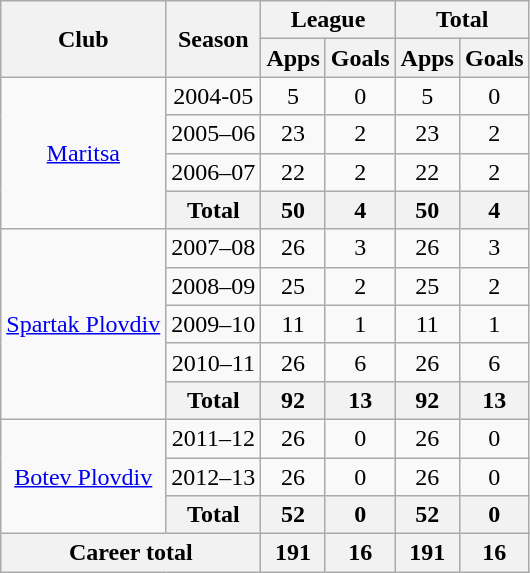<table class="wikitable" style="text-align:center">
<tr>
<th rowspan="2">Club</th>
<th rowspan="2">Season</th>
<th colspan="2">League</th>
<th colspan="2">Total</th>
</tr>
<tr>
<th>Apps</th>
<th>Goals</th>
<th>Apps</th>
<th>Goals</th>
</tr>
<tr>
<td rowspan="4"><a href='#'>Maritsa</a></td>
<td>2004-05</td>
<td>5</td>
<td>0</td>
<td>5</td>
<td>0</td>
</tr>
<tr>
<td>2005–06</td>
<td>23</td>
<td>2</td>
<td>23</td>
<td>2</td>
</tr>
<tr>
<td>2006–07</td>
<td>22</td>
<td>2</td>
<td>22</td>
<td>2</td>
</tr>
<tr>
<th>Total</th>
<th>50</th>
<th>4</th>
<th>50</th>
<th>4</th>
</tr>
<tr>
<td rowspan="5"><a href='#'>Spartak Plovdiv</a></td>
<td>2007–08</td>
<td>26</td>
<td>3</td>
<td>26</td>
<td>3</td>
</tr>
<tr>
<td>2008–09</td>
<td>25</td>
<td>2</td>
<td>25</td>
<td>2</td>
</tr>
<tr>
<td>2009–10</td>
<td>11</td>
<td>1</td>
<td>11</td>
<td>1</td>
</tr>
<tr>
<td>2010–11</td>
<td>26</td>
<td>6</td>
<td>26</td>
<td>6</td>
</tr>
<tr>
<th>Total</th>
<th>92</th>
<th>13</th>
<th>92</th>
<th>13</th>
</tr>
<tr>
<td rowspan="3"><a href='#'>Botev Plovdiv</a></td>
<td>2011–12</td>
<td>26</td>
<td>0</td>
<td>26</td>
<td>0</td>
</tr>
<tr>
<td>2012–13</td>
<td>26</td>
<td>0</td>
<td>26</td>
<td>0</td>
</tr>
<tr>
<th>Total</th>
<th>52</th>
<th>0</th>
<th>52</th>
<th>0</th>
</tr>
<tr>
<th colspan="2">Career total</th>
<th>191</th>
<th>16</th>
<th>191</th>
<th>16</th>
</tr>
</table>
